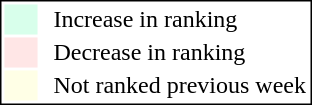<table style="border:1px solid black; float:right;">
<tr>
<td style="background:#D8FFEB; width:20px;"></td>
<td> </td>
<td>Increase in ranking</td>
</tr>
<tr>
<td style="background:#FFE6E6; width:20px;"></td>
<td> </td>
<td>Decrease in ranking</td>
</tr>
<tr>
<td style="background:#FFFFE6; width:20px;"></td>
<td> </td>
<td>Not ranked previous week</td>
</tr>
</table>
